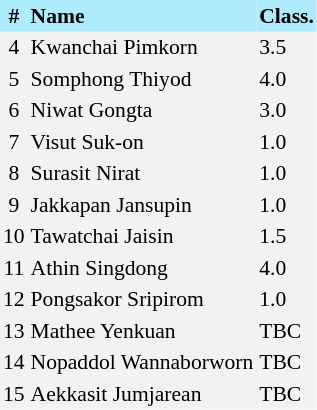<table border=0 cellpadding=2 cellspacing=0  |- bgcolor=#F2F2F2 style="text-align:center; font-size:90%;">
<tr bgcolor=#ADEBFD>
<th>#</th>
<th align=left>Name</th>
<th align=left>Class.</th>
</tr>
<tr>
<td>4</td>
<td align=left>Kwanchai Pimkorn</td>
<td align=left>3.5</td>
</tr>
<tr>
<td>5</td>
<td align=left>Somphong Thiyod</td>
<td align=left>4.0</td>
</tr>
<tr>
<td>6</td>
<td align=left>Niwat Gongta</td>
<td align=left>3.0</td>
</tr>
<tr>
<td>7</td>
<td align=left>Visut Suk-on</td>
<td align=left>1.0</td>
</tr>
<tr>
<td>8</td>
<td align=left>Surasit Nirat</td>
<td align=left>1.0</td>
</tr>
<tr>
<td>9</td>
<td align=left>Jakkapan Jansupin</td>
<td align=left>1.0</td>
</tr>
<tr>
<td>10</td>
<td align=left>Tawatchai Jaisin</td>
<td align=left>1.5</td>
</tr>
<tr>
<td>11</td>
<td align=left>Athin Singdong</td>
<td align=left>4.0</td>
</tr>
<tr>
<td>12</td>
<td align=left>Pongsakor Sripirom</td>
<td align=left>1.0</td>
</tr>
<tr>
<td>13</td>
<td align=left>Mathee Yenkuan</td>
<td align=left>TBC</td>
</tr>
<tr>
<td>14</td>
<td align=left>Nopaddol Wannaborworn</td>
<td align=left>TBC</td>
</tr>
<tr>
<td>15</td>
<td align=left>Aekkasit Jumjarean</td>
<td align=left>TBC</td>
</tr>
</table>
